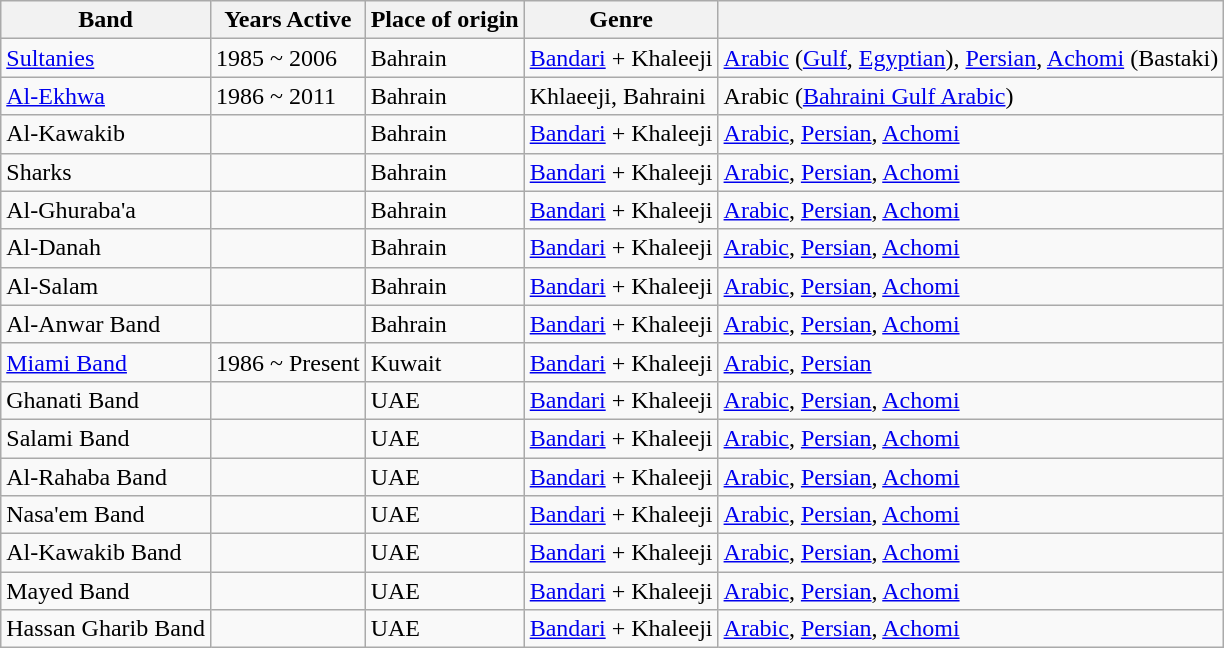<table class="wikitable">
<tr>
<th>Band</th>
<th>Years Active</th>
<th>Place of origin</th>
<th>Genre</th>
<th></th>
</tr>
<tr>
<td><a href='#'>Sultanies</a></td>
<td>1985 ~ 2006</td>
<td>Bahrain</td>
<td><a href='#'>Bandari</a> + Khaleeji</td>
<td><a href='#'>Arabic</a> (<a href='#'>Gulf</a>, <a href='#'>Egyptian</a>), <a href='#'>Persian</a>, <a href='#'>Achomi</a> (Bastaki)</td>
</tr>
<tr>
<td><a href='#'>Al-Ekhwa</a></td>
<td>1986 ~ 2011</td>
<td>Bahrain</td>
<td>Khlaeeji, Bahraini</td>
<td>Arabic (<a href='#'>Bahraini Gulf Arabic</a>)</td>
</tr>
<tr>
<td>Al-Kawakib</td>
<td></td>
<td>Bahrain</td>
<td><a href='#'>Bandari</a> + Khaleeji</td>
<td><a href='#'>Arabic</a>, <a href='#'>Persian</a>, <a href='#'>Achomi</a></td>
</tr>
<tr>
<td>Sharks</td>
<td></td>
<td>Bahrain</td>
<td><a href='#'>Bandari</a> + Khaleeji</td>
<td><a href='#'>Arabic</a>, <a href='#'>Persian</a>, <a href='#'>Achomi</a></td>
</tr>
<tr>
<td>Al-Ghuraba'a</td>
<td></td>
<td>Bahrain</td>
<td><a href='#'>Bandari</a> + Khaleeji</td>
<td><a href='#'>Arabic</a>, <a href='#'>Persian</a>, <a href='#'>Achomi</a></td>
</tr>
<tr>
<td>Al-Danah</td>
<td></td>
<td>Bahrain</td>
<td><a href='#'>Bandari</a> + Khaleeji</td>
<td><a href='#'>Arabic</a>, <a href='#'>Persian</a>, <a href='#'>Achomi</a></td>
</tr>
<tr>
<td>Al-Salam</td>
<td></td>
<td>Bahrain</td>
<td><a href='#'>Bandari</a> + Khaleeji</td>
<td><a href='#'>Arabic</a>, <a href='#'>Persian</a>, <a href='#'>Achomi</a></td>
</tr>
<tr>
<td>Al-Anwar Band</td>
<td></td>
<td>Bahrain</td>
<td><a href='#'>Bandari</a> + Khaleeji</td>
<td><a href='#'>Arabic</a>, <a href='#'>Persian</a>, <a href='#'>Achomi</a></td>
</tr>
<tr>
<td><a href='#'>Miami Band</a></td>
<td>1986 ~ Present</td>
<td>Kuwait</td>
<td><a href='#'>Bandari</a> + Khaleeji</td>
<td><a href='#'>Arabic</a>, <a href='#'>Persian</a></td>
</tr>
<tr>
<td>Ghanati Band</td>
<td></td>
<td>UAE</td>
<td><a href='#'>Bandari</a> + Khaleeji</td>
<td><a href='#'>Arabic</a>, <a href='#'>Persian</a>, <a href='#'>Achomi</a></td>
</tr>
<tr>
<td>Salami Band</td>
<td></td>
<td>UAE</td>
<td><a href='#'>Bandari</a> + Khaleeji</td>
<td><a href='#'>Arabic</a>, <a href='#'>Persian</a>, <a href='#'>Achomi</a></td>
</tr>
<tr>
<td>Al-Rahaba Band</td>
<td></td>
<td>UAE</td>
<td><a href='#'>Bandari</a> + Khaleeji</td>
<td><a href='#'>Arabic</a>, <a href='#'>Persian</a>, <a href='#'>Achomi</a></td>
</tr>
<tr>
<td>Nasa'em Band</td>
<td></td>
<td>UAE</td>
<td><a href='#'>Bandari</a> + Khaleeji</td>
<td><a href='#'>Arabic</a>, <a href='#'>Persian</a>, <a href='#'>Achomi</a></td>
</tr>
<tr>
<td>Al-Kawakib Band</td>
<td></td>
<td>UAE</td>
<td><a href='#'>Bandari</a> + Khaleeji</td>
<td><a href='#'>Arabic</a>, <a href='#'>Persian</a>, <a href='#'>Achomi</a></td>
</tr>
<tr>
<td>Mayed Band</td>
<td></td>
<td>UAE</td>
<td><a href='#'>Bandari</a> + Khaleeji</td>
<td><a href='#'>Arabic</a>, <a href='#'>Persian</a>, <a href='#'>Achomi</a></td>
</tr>
<tr>
<td>Hassan Gharib Band</td>
<td></td>
<td>UAE</td>
<td><a href='#'>Bandari</a> + Khaleeji</td>
<td><a href='#'>Arabic</a>, <a href='#'>Persian</a>, <a href='#'>Achomi</a></td>
</tr>
</table>
